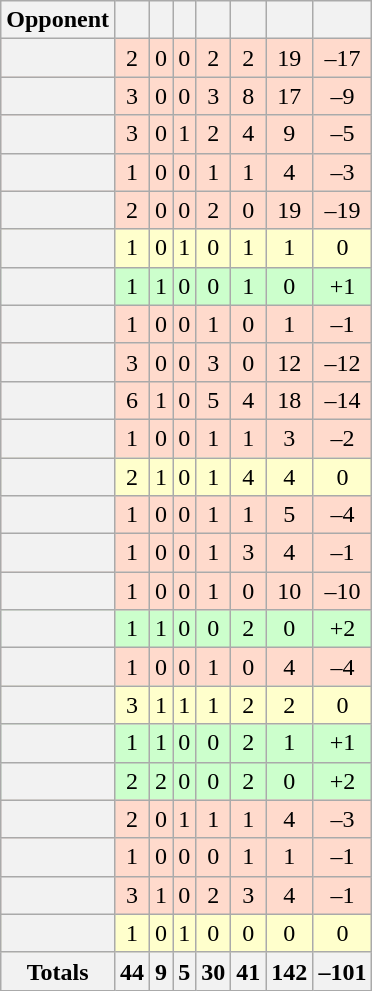<table class="wikitable plainrowheaders sortable" style="text-align:center">
<tr>
<th scope=col>Opponent</th>
<th scope=col></th>
<th scope=col></th>
<th scope=col></th>
<th scope=col></th>
<th scope=col></th>
<th scope=col></th>
<th scope=col></th>
</tr>
<tr bgcolor=#FFDACC>
<th scope=row style="text-align:left;"></th>
<td>2</td>
<td>0</td>
<td>0</td>
<td>2</td>
<td>2</td>
<td>19</td>
<td>–17</td>
</tr>
<tr bgcolor=#FFDACC>
<th scope=row style="text-align:left;"></th>
<td>3</td>
<td>0</td>
<td>0</td>
<td>3</td>
<td>8</td>
<td>17</td>
<td>–9</td>
</tr>
<tr bgcolor=#FFDACC>
<th scope=row style="text-align:left;"></th>
<td>3</td>
<td>0</td>
<td>1</td>
<td>2</td>
<td>4</td>
<td>9</td>
<td>–5</td>
</tr>
<tr bgcolor=#FFDACC>
<th scope=row style="text-align:left;"></th>
<td>1</td>
<td>0</td>
<td>0</td>
<td>1</td>
<td>1</td>
<td>4</td>
<td>–3</td>
</tr>
<tr bgcolor=#FFDACC>
<th scope=row style="text-align:left;"></th>
<td>2</td>
<td>0</td>
<td>0</td>
<td>2</td>
<td>0</td>
<td>19</td>
<td>–19</td>
</tr>
<tr bgcolor=#FFFFCC>
<th scope=row style="text-align:left;"></th>
<td>1</td>
<td>0</td>
<td>1</td>
<td>0</td>
<td>1</td>
<td>1</td>
<td>0</td>
</tr>
<tr bgcolor=#CCFFCC>
<th scope=row style="text-align:left;"></th>
<td>1</td>
<td>1</td>
<td>0</td>
<td>0</td>
<td>1</td>
<td>0</td>
<td>+1</td>
</tr>
<tr bgcolor=#FFDACC>
<th scope=row style="text-align:left;"></th>
<td>1</td>
<td>0</td>
<td>0</td>
<td>1</td>
<td>0</td>
<td>1</td>
<td>–1</td>
</tr>
<tr bgcolor=#FFDACC>
<th scope=row style="text-align:left;"></th>
<td>3</td>
<td>0</td>
<td>0</td>
<td>3</td>
<td>0</td>
<td>12</td>
<td>–12</td>
</tr>
<tr bgcolor=#FFDACC>
<th scope=row style="text-align:left;"></th>
<td>6</td>
<td>1</td>
<td>0</td>
<td>5</td>
<td>4</td>
<td>18</td>
<td>–14</td>
</tr>
<tr bgcolor=#FFDACC>
<th scope=row style="text-align:left;"></th>
<td>1</td>
<td>0</td>
<td>0</td>
<td>1</td>
<td>1</td>
<td>3</td>
<td>–2</td>
</tr>
<tr bgcolor=#FFFFCC>
<th scope=row style="text-align:left;"></th>
<td>2</td>
<td>1</td>
<td>0</td>
<td>1</td>
<td>4</td>
<td>4</td>
<td>0</td>
</tr>
<tr bgcolor=#FFDACC>
<th scope=row style="text-align:left;"></th>
<td>1</td>
<td>0</td>
<td>0</td>
<td>1</td>
<td>1</td>
<td>5</td>
<td>–4</td>
</tr>
<tr bgcolor=#FFDACC>
<th scope=row style="text-align:left;"></th>
<td>1</td>
<td>0</td>
<td>0</td>
<td>1</td>
<td>3</td>
<td>4</td>
<td>–1</td>
</tr>
<tr bgcolor=#FFDACC>
<th scope=row style="text-align:left;"></th>
<td>1</td>
<td>0</td>
<td>0</td>
<td>1</td>
<td>0</td>
<td>10</td>
<td>–10</td>
</tr>
<tr bgcolor=#CCFFCC>
<th scope=row style="text-align:left;"></th>
<td>1</td>
<td>1</td>
<td>0</td>
<td>0</td>
<td>2</td>
<td>0</td>
<td>+2</td>
</tr>
<tr bgcolor=#FFDACC>
<th scope=row style="text-align:left;"></th>
<td>1</td>
<td>0</td>
<td>0</td>
<td>1</td>
<td>0</td>
<td>4</td>
<td>–4</td>
</tr>
<tr bgcolor=#FFFFCC>
<th scope=row style="text-align:left;"></th>
<td>3</td>
<td>1</td>
<td>1</td>
<td>1</td>
<td>2</td>
<td>2</td>
<td>0</td>
</tr>
<tr bgcolor=#CCFFCC>
<th scope=row style="text-align:left;"></th>
<td>1</td>
<td>1</td>
<td>0</td>
<td>0</td>
<td>2</td>
<td>1</td>
<td>+1</td>
</tr>
<tr bgcolor=#CCFFCC>
<th scope=row style="text-align:left;"></th>
<td>2</td>
<td>2</td>
<td>0</td>
<td>0</td>
<td>2</td>
<td>0</td>
<td>+2</td>
</tr>
<tr bgcolor=#FFDACC>
<th scope=row style="text-align:left;"></th>
<td>2</td>
<td>0</td>
<td>1</td>
<td>1</td>
<td>1</td>
<td>4</td>
<td>–3</td>
</tr>
<tr bgcolor=#FFDACC>
<th scope=row style="text-align:left;"></th>
<td>1</td>
<td>0</td>
<td>0</td>
<td>0</td>
<td>1</td>
<td>1</td>
<td>–1</td>
</tr>
<tr bgcolor=#FFDACC>
<th scope=row style="text-align:left;"></th>
<td>3</td>
<td>1</td>
<td>0</td>
<td>2</td>
<td>3</td>
<td>4</td>
<td>–1</td>
</tr>
<tr bgcolor=#FFFFCC>
<th scope=row style="text-align:left;"></th>
<td>1</td>
<td>0</td>
<td>1</td>
<td>0</td>
<td>0</td>
<td>0</td>
<td>0</td>
</tr>
<tr class="sortbottom">
<th>Totals</th>
<th>44</th>
<th>9</th>
<th>5</th>
<th>30</th>
<th>41</th>
<th>142</th>
<th>–101</th>
</tr>
</table>
